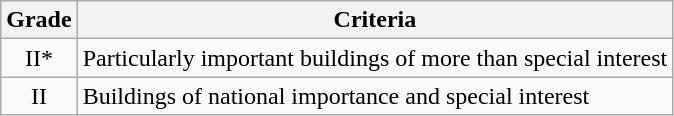<table class="wikitable">
<tr>
<th>Grade</th>
<th>Criteria</th>
</tr>
<tr>
<td align="center" >II*</td>
<td>Particularly important buildings of more than special interest</td>
</tr>
<tr>
<td align="center" >II</td>
<td>Buildings of national importance and special interest</td>
</tr>
</table>
